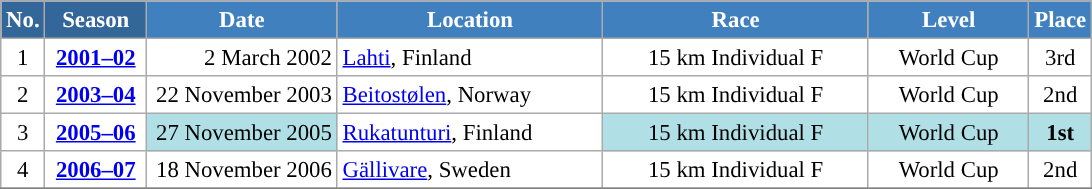<table class="wikitable sortable" style="font-size:95%; text-align:center; border:grey solid 1px; border-collapse:collapse; background:#ffffff;">
<tr style="background:#efefef;">
<th style="background-color:#369; color:white;">No.</th>
<th style="background-color:#369; color:white;">Season</th>
<th style="background-color:#4180be; color:white; width:120px;">Date</th>
<th style="background-color:#4180be; color:white; width:170px;">Location</th>
<th style="background-color:#4180be; color:white; width:170px;">Race</th>
<th style="background-color:#4180be; color:white; width:100px;">Level</th>
<th style="background-color:#4180be; color:white;">Place</th>
</tr>
<tr>
<td align=center>1</td>
<td rowspan=1 align=center><strong> <a href='#'>2001–02</a> </strong></td>
<td align=right>2 March 2002</td>
<td align=left> <a href='#'>Lahti</a>, Finland</td>
<td>15 km Individual F</td>
<td>World Cup</td>
<td>3rd</td>
</tr>
<tr>
<td align=center>2</td>
<td rowspan=1 align=center><strong> <a href='#'>2003–04</a> </strong></td>
<td align=right>22 November 2003</td>
<td align=left> <a href='#'>Beitostølen</a>, Norway</td>
<td>15 km Individual F</td>
<td>World Cup</td>
<td>2nd</td>
</tr>
<tr>
<td align=center>3</td>
<td rowspan=1 align=center><strong><a href='#'>2005–06</a></strong></td>
<td bgcolor="#BOEOE6" align=right>27 November 2005</td>
<td align=left> <a href='#'>Rukatunturi</a>, Finland</td>
<td bgcolor="#BOEOE6">15 km Individual F</td>
<td bgcolor="#BOEOE6">World Cup</td>
<td bgcolor="#BOEOE6"><strong>1st</strong></td>
</tr>
<tr>
<td align=center>4</td>
<td rowspan=1 align=center><strong> <a href='#'>2006–07</a> </strong></td>
<td align=right>18 November 2006</td>
<td align=left> <a href='#'>Gällivare</a>, Sweden</td>
<td>15 km Individual F</td>
<td>World Cup</td>
<td>2nd</td>
</tr>
<tr>
</tr>
</table>
